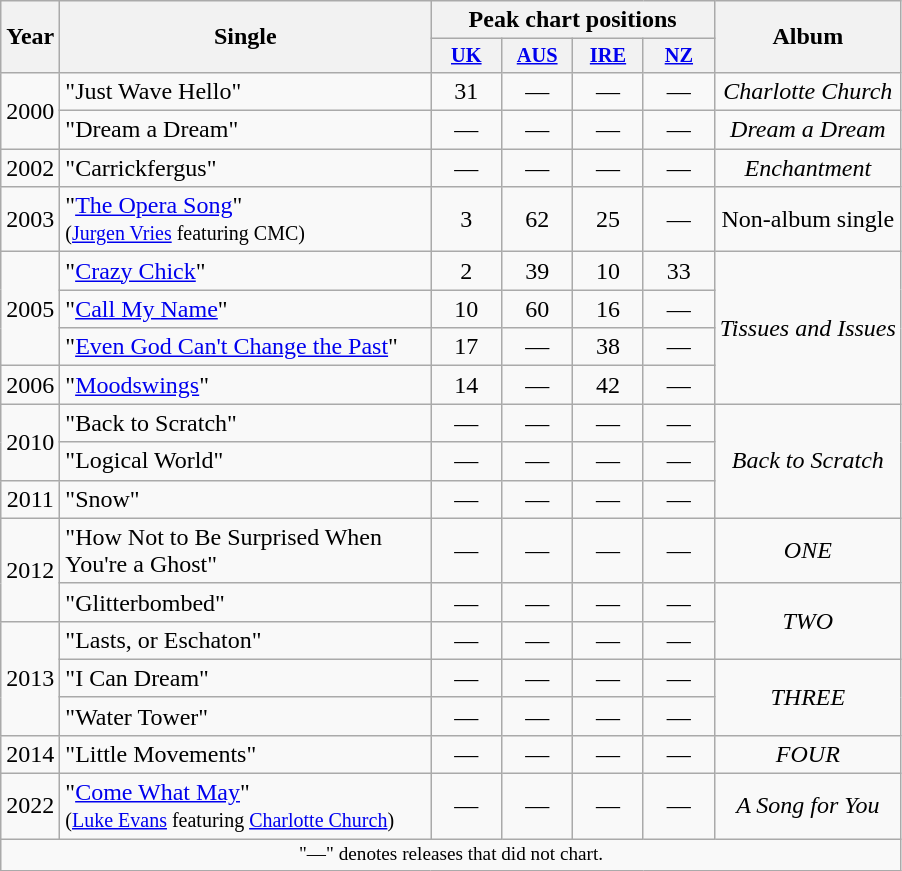<table class="wikitable" style=text-align:center;>
<tr>
<th rowspan="2">Year</th>
<th rowspan="2" style="width:240px;">Single</th>
<th colspan="4">Peak chart positions</th>
<th rowspan="2">Album</th>
</tr>
<tr>
<th style="width:3em;font-size:85%"><a href='#'>UK</a><br></th>
<th style="width:3em;font-size:85%"><a href='#'>AUS</a><br></th>
<th style="width:3em;font-size:85%"><a href='#'>IRE</a><br></th>
<th style="width:3em;font-size:85%"><a href='#'>NZ</a><br></th>
</tr>
<tr>
<td rowspan="2">2000</td>
<td align="left">"Just Wave Hello"</td>
<td>31</td>
<td>—</td>
<td>—</td>
<td>—</td>
<td><em>Charlotte Church</em></td>
</tr>
<tr>
<td align="left">"Dream a Dream"</td>
<td>—</td>
<td>—</td>
<td>—</td>
<td>—</td>
<td><em>Dream a Dream</em></td>
</tr>
<tr>
<td>2002</td>
<td align="left">"Carrickfergus"</td>
<td>—</td>
<td>—</td>
<td>—</td>
<td>—</td>
<td><em>Enchantment</em></td>
</tr>
<tr>
<td>2003</td>
<td align="left">"<a href='#'>The Opera Song</a>" <br><small>(<a href='#'>Jurgen Vries</a> featuring CMC)</small></td>
<td>3</td>
<td>62</td>
<td>25</td>
<td>—</td>
<td>Non-album single</td>
</tr>
<tr>
<td rowspan="3">2005</td>
<td align="left">"<a href='#'>Crazy Chick</a>"</td>
<td>2</td>
<td>39</td>
<td>10</td>
<td>33</td>
<td rowspan="4"><em>Tissues and Issues</em></td>
</tr>
<tr>
<td align="left">"<a href='#'>Call My Name</a>"</td>
<td>10</td>
<td>60</td>
<td>16</td>
<td>—</td>
</tr>
<tr>
<td align="left">"<a href='#'>Even God Can't Change the Past</a>"</td>
<td>17</td>
<td>—</td>
<td>38</td>
<td>—</td>
</tr>
<tr>
<td>2006</td>
<td align="left">"<a href='#'>Moodswings</a>"</td>
<td>14</td>
<td>—</td>
<td>42</td>
<td>—</td>
</tr>
<tr>
<td rowspan="2">2010</td>
<td align="left">"Back to Scratch"</td>
<td>—</td>
<td>—</td>
<td>—</td>
<td>—</td>
<td rowspan="3"><em>Back to Scratch</em></td>
</tr>
<tr>
<td align="left">"Logical World"</td>
<td>—</td>
<td>—</td>
<td>—</td>
<td>—</td>
</tr>
<tr>
<td>2011</td>
<td align="left">"Snow"</td>
<td>—</td>
<td>—</td>
<td>—</td>
<td>—</td>
</tr>
<tr>
<td rowspan="2">2012</td>
<td align="left">"How Not to Be Surprised When You're a Ghost"</td>
<td>—</td>
<td>—</td>
<td>—</td>
<td>—</td>
<td rowspan="1"><em>ONE</em></td>
</tr>
<tr>
<td align="left">"Glitterbombed"</td>
<td>—</td>
<td>—</td>
<td>—</td>
<td>—</td>
<td rowspan="2"><em>TWO</em></td>
</tr>
<tr>
<td rowspan="3">2013</td>
<td align="left">"Lasts, or Eschaton"</td>
<td>—</td>
<td>—</td>
<td>—</td>
<td>—</td>
</tr>
<tr>
<td align="left">"I Can Dream"</td>
<td>—</td>
<td>—</td>
<td>—</td>
<td>—</td>
<td rowspan="2"><em>THREE</em></td>
</tr>
<tr>
<td align="left">"Water Tower"</td>
<td>—</td>
<td>—</td>
<td>—</td>
<td>—</td>
</tr>
<tr>
<td rowspan="1">2014</td>
<td align="left">"Little Movements"</td>
<td>—</td>
<td>—</td>
<td>—</td>
<td>—</td>
<td rowspan="1"><em>FOUR</em></td>
</tr>
<tr>
<td rowspan="1">2022</td>
<td align="left">"<a href='#'>Come What May</a>" <br><small>(<a href='#'>Luke Evans</a> featuring <a href='#'>Charlotte Church</a>)</small></td>
<td>—</td>
<td>—</td>
<td>—</td>
<td>—</td>
<td><em>A Song for You</em></td>
</tr>
<tr>
<td colspan="7" style="font-size:80%">"—" denotes releases that did not chart.</td>
</tr>
</table>
